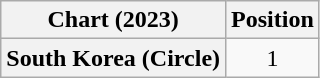<table class="wikitable plainrowheaders" style="text-align:center">
<tr>
<th scope="col">Chart (2023)</th>
<th scope="col">Position</th>
</tr>
<tr>
<th scope="row">South Korea (Circle)</th>
<td>1</td>
</tr>
</table>
